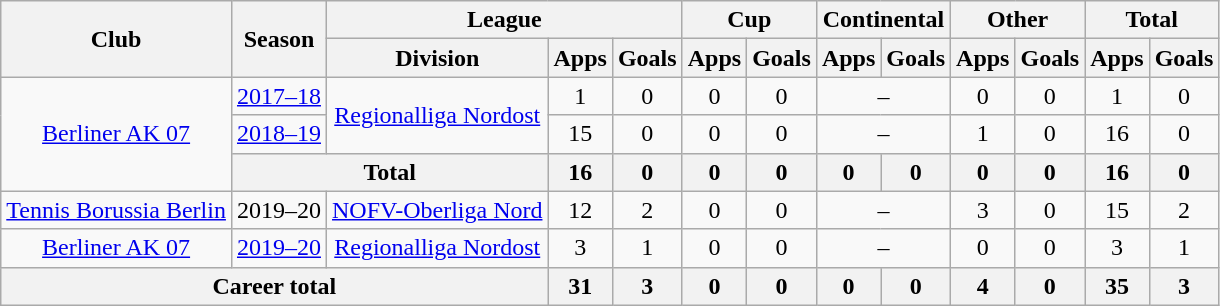<table class="wikitable" style="text-align: center">
<tr>
<th rowspan="2">Club</th>
<th rowspan="2">Season</th>
<th colspan="3">League</th>
<th colspan="2">Cup</th>
<th colspan="2">Continental</th>
<th colspan="2">Other</th>
<th colspan="2">Total</th>
</tr>
<tr>
<th>Division</th>
<th>Apps</th>
<th>Goals</th>
<th>Apps</th>
<th>Goals</th>
<th>Apps</th>
<th>Goals</th>
<th>Apps</th>
<th>Goals</th>
<th>Apps</th>
<th>Goals</th>
</tr>
<tr>
<td rowspan="3"><a href='#'>Berliner AK 07</a></td>
<td><a href='#'>2017–18</a></td>
<td rowspan="2"><a href='#'>Regionalliga Nordost</a></td>
<td>1</td>
<td>0</td>
<td>0</td>
<td>0</td>
<td colspan="2">–</td>
<td>0</td>
<td>0</td>
<td>1</td>
<td>0</td>
</tr>
<tr>
<td><a href='#'>2018–19</a></td>
<td>15</td>
<td>0</td>
<td>0</td>
<td>0</td>
<td colspan="2">–</td>
<td>1</td>
<td>0</td>
<td>16</td>
<td>0</td>
</tr>
<tr>
<th colspan="2"><strong>Total</strong></th>
<th>16</th>
<th>0</th>
<th>0</th>
<th>0</th>
<th>0</th>
<th>0</th>
<th>0</th>
<th>0</th>
<th>16</th>
<th>0</th>
</tr>
<tr>
<td><a href='#'>Tennis Borussia Berlin</a></td>
<td>2019–20</td>
<td><a href='#'>NOFV-Oberliga Nord</a></td>
<td>12</td>
<td>2</td>
<td>0</td>
<td>0</td>
<td colspan="2">–</td>
<td>3</td>
<td>0</td>
<td>15</td>
<td>2</td>
</tr>
<tr>
<td><a href='#'>Berliner AK 07</a></td>
<td><a href='#'>2019–20</a></td>
<td><a href='#'>Regionalliga Nordost</a></td>
<td>3</td>
<td>1</td>
<td>0</td>
<td>0</td>
<td colspan="2">–</td>
<td>0</td>
<td>0</td>
<td>3</td>
<td>1</td>
</tr>
<tr>
<th colspan="3"><strong>Career total</strong></th>
<th>31</th>
<th>3</th>
<th>0</th>
<th>0</th>
<th>0</th>
<th>0</th>
<th>4</th>
<th>0</th>
<th>35</th>
<th>3</th>
</tr>
</table>
